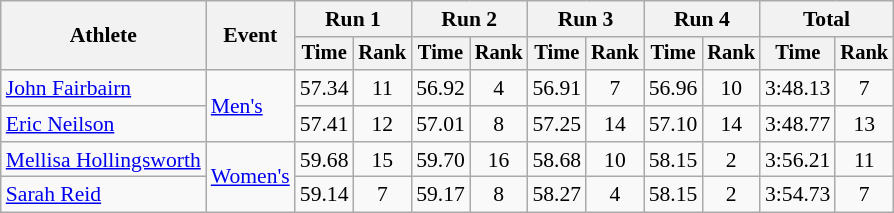<table class="wikitable" style="font-size:90%">
<tr>
<th rowspan="2">Athlete</th>
<th rowspan="2">Event</th>
<th colspan="2">Run 1</th>
<th colspan="2">Run 2</th>
<th colspan="2">Run 3</th>
<th colspan="2">Run 4</th>
<th colspan="2">Total</th>
</tr>
<tr style="font-size:95%">
<th>Time</th>
<th>Rank</th>
<th>Time</th>
<th>Rank</th>
<th>Time</th>
<th>Rank</th>
<th>Time</th>
<th>Rank</th>
<th>Time</th>
<th>Rank</th>
</tr>
<tr align=center>
<td align=left><a href='#'>John Fairbairn</a></td>
<td align=left rowspan="2"><a href='#'>Men's</a></td>
<td>57.34</td>
<td>11</td>
<td>56.92</td>
<td>4</td>
<td>56.91</td>
<td>7</td>
<td>56.96</td>
<td>10</td>
<td>3:48.13</td>
<td>7</td>
</tr>
<tr align=center>
<td align=left><a href='#'>Eric Neilson</a></td>
<td>57.41</td>
<td>12</td>
<td>57.01</td>
<td>8</td>
<td>57.25</td>
<td>14</td>
<td>57.10</td>
<td>14</td>
<td>3:48.77</td>
<td>13</td>
</tr>
<tr align=center>
<td align=left><a href='#'>Mellisa Hollingsworth</a></td>
<td align=left rowspan="2"><a href='#'>Women's</a></td>
<td>59.68</td>
<td>15</td>
<td>59.70</td>
<td>16</td>
<td>58.68</td>
<td>10</td>
<td>58.15</td>
<td>2</td>
<td>3:56.21</td>
<td>11</td>
</tr>
<tr align=center>
<td align=left><a href='#'>Sarah Reid</a></td>
<td>59.14</td>
<td>7</td>
<td>59.17</td>
<td>8</td>
<td>58.27</td>
<td>4</td>
<td>58.15</td>
<td>2</td>
<td>3:54.73</td>
<td>7</td>
</tr>
</table>
